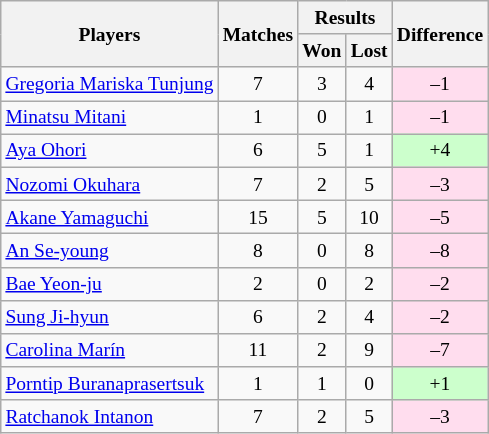<table class=wikitable style="text-align:center; font-size:small">
<tr>
<th rowspan="2">Players</th>
<th rowspan="2">Matches</th>
<th colspan="2">Results</th>
<th rowspan="2">Difference</th>
</tr>
<tr>
<th>Won</th>
<th>Lost</th>
</tr>
<tr>
<td align="left"> <a href='#'>Gregoria Mariska Tunjung</a></td>
<td>7</td>
<td>3</td>
<td>4</td>
<td bgcolor="#ffddee">–1</td>
</tr>
<tr>
<td align="left"> <a href='#'>Minatsu Mitani</a></td>
<td>1</td>
<td>0</td>
<td>1</td>
<td bgcolor="#ffddee">–1</td>
</tr>
<tr>
<td align="left"> <a href='#'>Aya Ohori</a></td>
<td>6</td>
<td>5</td>
<td>1</td>
<td bgcolor="#ccffcc">+4</td>
</tr>
<tr>
<td align="left"> <a href='#'>Nozomi Okuhara</a></td>
<td>7</td>
<td>2</td>
<td>5</td>
<td bgcolor="#ffddee">–3</td>
</tr>
<tr>
<td align="left"> <a href='#'>Akane Yamaguchi</a></td>
<td>15</td>
<td>5</td>
<td>10</td>
<td bgcolor="#ffddee">–5</td>
</tr>
<tr>
<td align="left"> <a href='#'>An Se-young</a></td>
<td>8</td>
<td>0</td>
<td>8</td>
<td bgcolor="#ffddee">–8</td>
</tr>
<tr>
<td align="left"> <a href='#'>Bae Yeon-ju</a></td>
<td>2</td>
<td>0</td>
<td>2</td>
<td bgcolor="#ffddee">–2</td>
</tr>
<tr>
<td align="left"> <a href='#'>Sung Ji-hyun</a></td>
<td>6</td>
<td>2</td>
<td>4</td>
<td bgcolor="#ffddee">–2</td>
</tr>
<tr>
<td align="left"> <a href='#'>Carolina Marín</a></td>
<td>11</td>
<td>2</td>
<td>9</td>
<td bgcolor="#ffddee">–7</td>
</tr>
<tr>
<td align="left"> <a href='#'>Porntip Buranaprasertsuk</a></td>
<td>1</td>
<td>1</td>
<td>0</td>
<td bgcolor="#ccffcc">+1</td>
</tr>
<tr>
<td align="left"> <a href='#'>Ratchanok Intanon</a></td>
<td>7</td>
<td>2</td>
<td>5</td>
<td bgcolor="#ffddee">–3</td>
</tr>
</table>
